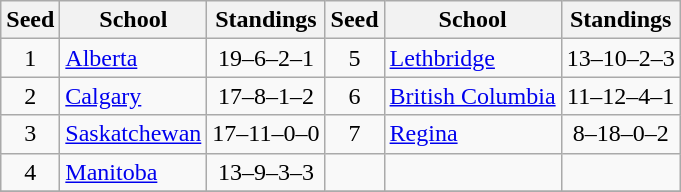<table class="wikitable">
<tr>
<th>Seed</th>
<th width:120px">School</th>
<th>Standings</th>
<th>Seed</th>
<th width:120px">School</th>
<th>Standings</th>
</tr>
<tr>
<td align=center>1</td>
<td><a href='#'>Alberta</a></td>
<td align=center>19–6–2–1</td>
<td align=center>5</td>
<td><a href='#'>Lethbridge</a></td>
<td align=center>13–10–2–3</td>
</tr>
<tr>
<td align=center>2</td>
<td><a href='#'>Calgary</a></td>
<td align=center>17–8–1–2</td>
<td align=center>6</td>
<td><a href='#'>British Columbia</a></td>
<td align=center>11–12–4–1</td>
</tr>
<tr>
<td align=center>3</td>
<td><a href='#'>Saskatchewan</a></td>
<td align=center>17–11–0–0</td>
<td align=center>7</td>
<td><a href='#'>Regina</a></td>
<td align=center>8–18–0–2</td>
</tr>
<tr>
<td align=center>4</td>
<td><a href='#'>Manitoba</a></td>
<td align=center>13–9–3–3</td>
<td></td>
<td></td>
<td></td>
</tr>
<tr>
</tr>
</table>
